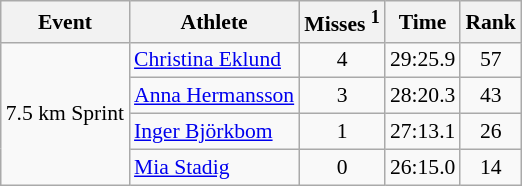<table class="wikitable" style="font-size:90%">
<tr>
<th>Event</th>
<th>Athlete</th>
<th>Misses <sup>1</sup></th>
<th>Time</th>
<th>Rank</th>
</tr>
<tr>
<td rowspan="4">7.5 km Sprint</td>
<td><a href='#'>Christina Eklund</a></td>
<td align="center">4</td>
<td align="center">29:25.9</td>
<td align="center">57</td>
</tr>
<tr>
<td><a href='#'>Anna Hermansson</a></td>
<td align="center">3</td>
<td align="center">28:20.3</td>
<td align="center">43</td>
</tr>
<tr>
<td><a href='#'>Inger Björkbom</a></td>
<td align="center">1</td>
<td align="center">27:13.1</td>
<td align="center">26</td>
</tr>
<tr>
<td><a href='#'>Mia Stadig</a></td>
<td align="center">0</td>
<td align="center">26:15.0</td>
<td align="center">14</td>
</tr>
</table>
